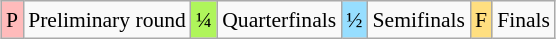<table class="wikitable" style="margin:0.5em auto; font-size:90%; line-height:1.25em; text-align:center;">
<tr>
<td bgcolor="#FFBBBB" align=center>P</td>
<td>Preliminary round</td>
<td bgcolor="#AFF55B" align=center>¼</td>
<td>Quarterfinals</td>
<td bgcolor="#97DEFF" align=center>½</td>
<td>Semifinals</td>
<td bgcolor="#FFDF80" align=center>F</td>
<td>Finals</td>
</tr>
</table>
